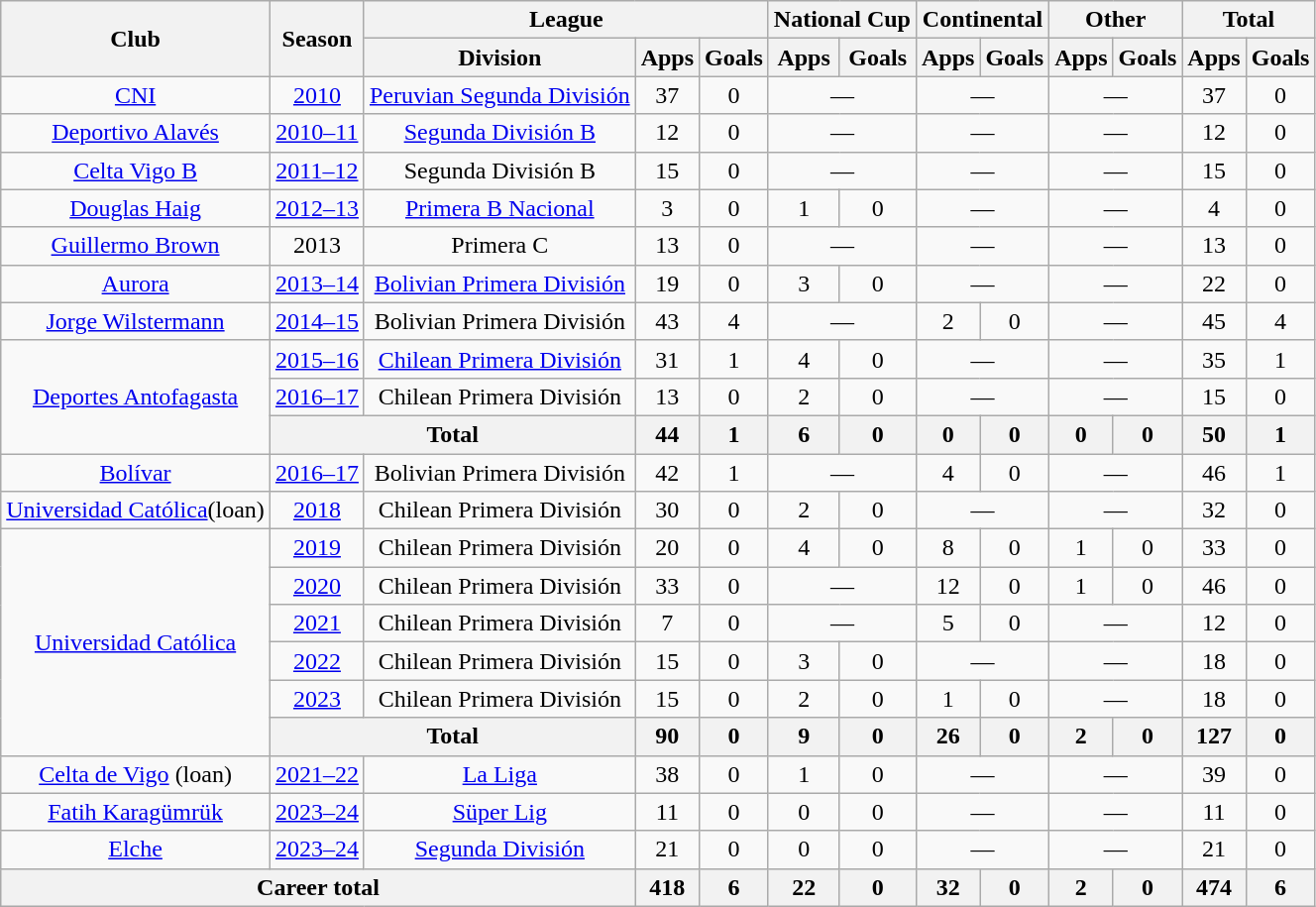<table class="wikitable" style="text-align: center;">
<tr>
<th rowspan="2">Club</th>
<th rowspan="2">Season</th>
<th colspan="3">League</th>
<th colspan="2">National Cup</th>
<th colspan="2">Continental</th>
<th colspan="2">Other</th>
<th colspan="2">Total</th>
</tr>
<tr>
<th>Division</th>
<th>Apps</th>
<th>Goals</th>
<th>Apps</th>
<th>Goals</th>
<th>Apps</th>
<th>Goals</th>
<th>Apps</th>
<th>Goals</th>
<th>Apps</th>
<th>Goals</th>
</tr>
<tr>
<td><a href='#'>CNI</a></td>
<td><a href='#'>2010</a></td>
<td><a href='#'>Peruvian Segunda División</a></td>
<td>37</td>
<td>0</td>
<td colspan="2">—</td>
<td colspan=2>—</td>
<td colspan="2">—</td>
<td>37</td>
<td>0</td>
</tr>
<tr>
<td><a href='#'>Deportivo Alavés</a></td>
<td><a href='#'>2010–11</a></td>
<td><a href='#'>Segunda División B</a></td>
<td>12</td>
<td>0</td>
<td colspan="2">—</td>
<td colspan="2">—</td>
<td colspan="2">—</td>
<td>12</td>
<td>0</td>
</tr>
<tr>
<td><a href='#'>Celta Vigo B</a></td>
<td><a href='#'>2011–12</a></td>
<td>Segunda División B</td>
<td>15</td>
<td>0</td>
<td colspan="2">—</td>
<td colspan="2">—</td>
<td colspan="2">—</td>
<td>15</td>
<td>0</td>
</tr>
<tr>
<td><a href='#'>Douglas Haig</a></td>
<td><a href='#'>2012–13</a></td>
<td><a href='#'>Primera B Nacional</a></td>
<td>3</td>
<td>0</td>
<td>1</td>
<td>0</td>
<td colspan="2">—</td>
<td colspan="2">—</td>
<td>4</td>
<td>0</td>
</tr>
<tr>
<td><a href='#'>Guillermo Brown</a></td>
<td>2013</td>
<td>Primera C</td>
<td>13</td>
<td>0</td>
<td colspan="2">—</td>
<td colspan="2">—</td>
<td colspan="2">—</td>
<td>13</td>
<td>0</td>
</tr>
<tr>
<td><a href='#'>Aurora</a></td>
<td><a href='#'>2013–14</a></td>
<td><a href='#'>Bolivian Primera División</a></td>
<td>19</td>
<td>0</td>
<td>3</td>
<td>0</td>
<td colspan="2">—</td>
<td colspan="2">—</td>
<td>22</td>
<td>0</td>
</tr>
<tr>
<td><a href='#'>Jorge Wilstermann</a></td>
<td><a href='#'>2014–15</a></td>
<td>Bolivian Primera División</td>
<td>43</td>
<td>4</td>
<td colspan="2">—</td>
<td>2</td>
<td>0</td>
<td colspan="2">—</td>
<td>45</td>
<td>4</td>
</tr>
<tr>
<td rowspan="3"><a href='#'>Deportes Antofagasta</a></td>
<td><a href='#'>2015–16</a></td>
<td><a href='#'>Chilean Primera División</a></td>
<td>31</td>
<td>1</td>
<td>4</td>
<td>0</td>
<td colspan="2">—</td>
<td colspan="2">—</td>
<td>35</td>
<td>1</td>
</tr>
<tr>
<td><a href='#'>2016–17</a></td>
<td>Chilean Primera División</td>
<td>13</td>
<td>0</td>
<td>2</td>
<td>0</td>
<td colspan="2">—</td>
<td colspan="2">—</td>
<td>15</td>
<td>0</td>
</tr>
<tr>
<th colspan="2">Total</th>
<th>44</th>
<th>1</th>
<th>6</th>
<th>0</th>
<th>0</th>
<th>0</th>
<th>0</th>
<th>0</th>
<th>50</th>
<th>1</th>
</tr>
<tr>
<td><a href='#'>Bolívar</a></td>
<td><a href='#'>2016–17</a></td>
<td>Bolivian Primera División</td>
<td>42</td>
<td>1</td>
<td colspan="2">—</td>
<td>4</td>
<td>0</td>
<td colspan="2">—</td>
<td>46</td>
<td>1</td>
</tr>
<tr>
<td><a href='#'>Universidad Católica</a>(loan)</td>
<td><a href='#'>2018</a></td>
<td>Chilean Primera División</td>
<td>30</td>
<td>0</td>
<td>2</td>
<td>0</td>
<td colspan="2">—</td>
<td colspan="2">—</td>
<td>32</td>
<td>0</td>
</tr>
<tr>
<td rowspan="6"><a href='#'>Universidad Católica</a></td>
<td><a href='#'>2019</a></td>
<td>Chilean Primera División</td>
<td>20</td>
<td>0</td>
<td>4</td>
<td>0</td>
<td>8</td>
<td>0</td>
<td>1</td>
<td>0</td>
<td>33</td>
<td>0</td>
</tr>
<tr>
<td><a href='#'>2020</a></td>
<td>Chilean Primera División</td>
<td>33</td>
<td>0</td>
<td colspan="2">—</td>
<td>12</td>
<td>0</td>
<td>1</td>
<td>0</td>
<td>46</td>
<td>0</td>
</tr>
<tr>
<td><a href='#'>2021</a></td>
<td>Chilean Primera División</td>
<td>7</td>
<td>0</td>
<td colspan="2">—</td>
<td>5</td>
<td>0</td>
<td colspan="2">—</td>
<td>12</td>
<td>0</td>
</tr>
<tr>
<td><a href='#'>2022</a></td>
<td>Chilean Primera División</td>
<td>15</td>
<td>0</td>
<td>3</td>
<td>0</td>
<td colspan="2">—</td>
<td colspan="2">—</td>
<td>18</td>
<td>0</td>
</tr>
<tr>
<td><a href='#'>2023</a></td>
<td>Chilean Primera División</td>
<td>15</td>
<td>0</td>
<td>2</td>
<td>0</td>
<td>1</td>
<td>0</td>
<td colspan="2">—</td>
<td>18</td>
<td>0</td>
</tr>
<tr>
<th colspan="2">Total</th>
<th>90</th>
<th>0</th>
<th>9</th>
<th>0</th>
<th>26</th>
<th>0</th>
<th>2</th>
<th>0</th>
<th>127</th>
<th>0</th>
</tr>
<tr>
<td><a href='#'>Celta de Vigo</a> (loan)</td>
<td><a href='#'>2021–22</a></td>
<td><a href='#'>La Liga</a></td>
<td>38</td>
<td>0</td>
<td>1</td>
<td>0</td>
<td colspan="2">—</td>
<td colspan="2">—</td>
<td>39</td>
<td>0</td>
</tr>
<tr>
<td><a href='#'>Fatih Karagümrük</a></td>
<td><a href='#'>2023–24</a></td>
<td><a href='#'>Süper Lig</a></td>
<td>11</td>
<td>0</td>
<td>0</td>
<td>0</td>
<td colspan="2">—</td>
<td colspan="2">—</td>
<td>11</td>
<td>0</td>
</tr>
<tr>
<td><a href='#'>Elche</a></td>
<td><a href='#'>2023–24</a></td>
<td><a href='#'>Segunda División</a></td>
<td>21</td>
<td>0</td>
<td>0</td>
<td>0</td>
<td colspan="2">—</td>
<td colspan="2">—</td>
<td>21</td>
<td>0</td>
</tr>
<tr>
<th colspan="3">Career total</th>
<th>418</th>
<th>6</th>
<th>22</th>
<th>0</th>
<th>32</th>
<th>0</th>
<th>2</th>
<th>0</th>
<th>474</th>
<th>6</th>
</tr>
</table>
